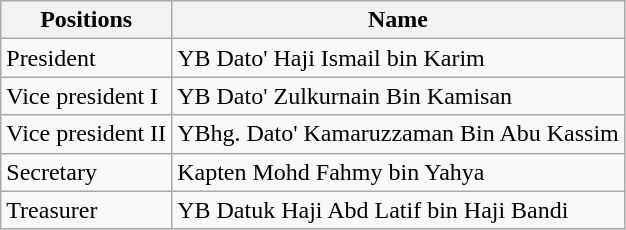<table class="wikitable">
<tr>
<th>Positions</th>
<th>Name</th>
</tr>
<tr>
<td>President</td>
<td> YB Dato' Haji Ismail bin Karim</td>
</tr>
<tr>
<td>Vice president I</td>
<td> YB Dato' Zulkurnain Bin Kamisan</td>
</tr>
<tr>
<td>Vice president II</td>
<td> YBhg. Dato' Kamaruzzaman Bin Abu Kassim</td>
</tr>
<tr>
<td>Secretary</td>
<td> Kapten Mohd Fahmy bin Yahya</td>
</tr>
<tr>
<td>Treasurer</td>
<td> YB Datuk Haji Abd Latif bin Haji Bandi</td>
</tr>
</table>
